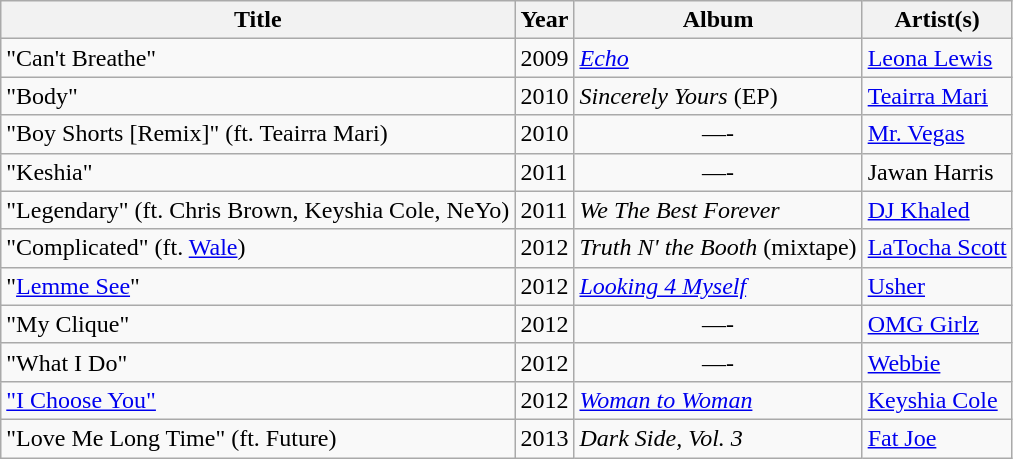<table class="wikitable">
<tr>
<th>Title</th>
<th>Year</th>
<th>Album</th>
<th>Artist(s)</th>
</tr>
<tr>
<td>"Can't Breathe"</td>
<td>2009</td>
<td><em><a href='#'>Echo</a></em></td>
<td><a href='#'>Leona Lewis</a></td>
</tr>
<tr>
<td>"Body"</td>
<td>2010</td>
<td><em>Sincerely Yours</em> (EP)</td>
<td><a href='#'>Teairra Mari</a></td>
</tr>
<tr>
<td>"Boy Shorts [Remix]" (ft. Teairra Mari)</td>
<td>2010</td>
<td style="text-align:center;">—-</td>
<td><a href='#'>Mr. Vegas</a></td>
</tr>
<tr>
<td>"Keshia"</td>
<td>2011</td>
<td style="text-align:center;">—-</td>
<td>Jawan Harris</td>
</tr>
<tr>
<td>"Legendary" (ft. Chris Brown, Keyshia Cole, NeYo)</td>
<td>2011</td>
<td><em>We The Best Forever</em></td>
<td><a href='#'>DJ Khaled</a></td>
</tr>
<tr>
<td>"Complicated" (ft. <a href='#'>Wale</a>)</td>
<td>2012</td>
<td><em>Truth N' the Booth</em> (mixtape)</td>
<td><a href='#'>LaTocha Scott</a></td>
</tr>
<tr>
<td>"<a href='#'>Lemme See</a>"</td>
<td>2012</td>
<td><em><a href='#'>Looking 4 Myself</a></em></td>
<td><a href='#'>Usher</a></td>
</tr>
<tr>
<td>"My Clique"</td>
<td>2012</td>
<td style="text-align:center;">—-</td>
<td><a href='#'>OMG Girlz</a></td>
</tr>
<tr>
<td>"What I Do"</td>
<td>2012</td>
<td style="text-align:center;">—-</td>
<td><a href='#'>Webbie</a></td>
</tr>
<tr>
<td><a href='#'>"I Choose You"</a></td>
<td>2012</td>
<td><em><a href='#'>Woman to Woman</a></em></td>
<td><a href='#'>Keyshia Cole</a></td>
</tr>
<tr>
<td>"Love Me Long Time" (ft. Future)</td>
<td>2013</td>
<td><em>Dark Side, Vol. 3</em></td>
<td><a href='#'>Fat Joe</a></td>
</tr>
</table>
